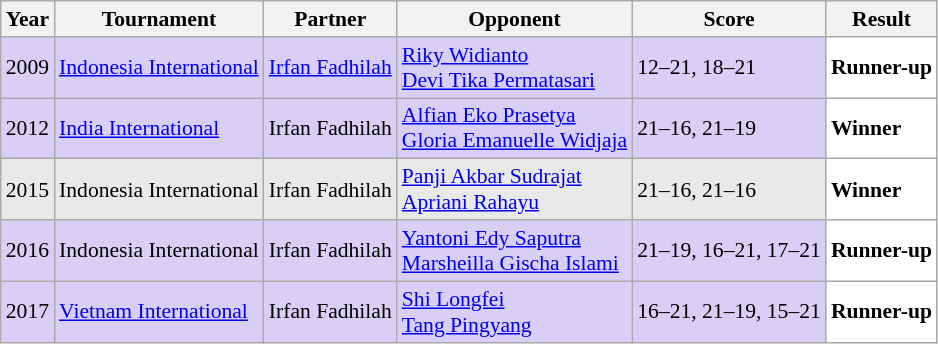<table class="sortable wikitable" style="font-size: 90%;">
<tr>
<th>Year</th>
<th>Tournament</th>
<th>Partner</th>
<th>Opponent</th>
<th>Score</th>
<th>Result</th>
</tr>
<tr style="background:#D8CEF6">
<td align="center">2009</td>
<td align="left"><a href='#'>Indonesia International</a></td>
<td align="left"> <a href='#'>Irfan Fadhilah</a></td>
<td align="left"> <a href='#'>Riky Widianto</a> <br>  <a href='#'>Devi Tika Permatasari</a></td>
<td align="left">12–21, 18–21</td>
<td style="text-align:left; background:white"> <strong>Runner-up</strong></td>
</tr>
<tr style="background:#D8CEF6">
<td align="center">2012</td>
<td align="left"><a href='#'>India International</a></td>
<td align="left"> Irfan Fadhilah</td>
<td align="left"> <a href='#'>Alfian Eko Prasetya</a> <br>  <a href='#'>Gloria Emanuelle Widjaja</a></td>
<td align="left">21–16, 21–19</td>
<td style="text-align:left; background:white"> <strong>Winner</strong></td>
</tr>
<tr style="background:#E9E9E9">
<td align="center">2015</td>
<td align="left">Indonesia International</td>
<td align="left"> Irfan Fadhilah</td>
<td align="left"> <a href='#'>Panji Akbar Sudrajat</a> <br>  <a href='#'>Apriani Rahayu</a></td>
<td align="left">21–16, 21–16</td>
<td style="text-align:left; background:white"> <strong>Winner</strong></td>
</tr>
<tr style="background:#D8CEF6">
<td align="center">2016</td>
<td align="left">Indonesia International</td>
<td align="left"> Irfan Fadhilah</td>
<td align="left"> <a href='#'>Yantoni Edy Saputra</a> <br>  <a href='#'>Marsheilla Gischa Islami</a></td>
<td align="left">21–19, 16–21, 17–21</td>
<td style="text-align:left; background:white"> <strong>Runner-up</strong></td>
</tr>
<tr style="background:#D8CEF6">
<td align="center">2017</td>
<td align="left"><a href='#'>Vietnam International</a></td>
<td align="left"> Irfan Fadhilah</td>
<td align="left"> <a href='#'>Shi Longfei</a> <br>  <a href='#'>Tang Pingyang</a></td>
<td align="left">16–21, 21–19, 15–21</td>
<td style="text-align:left; background:white"> <strong>Runner-up</strong></td>
</tr>
</table>
